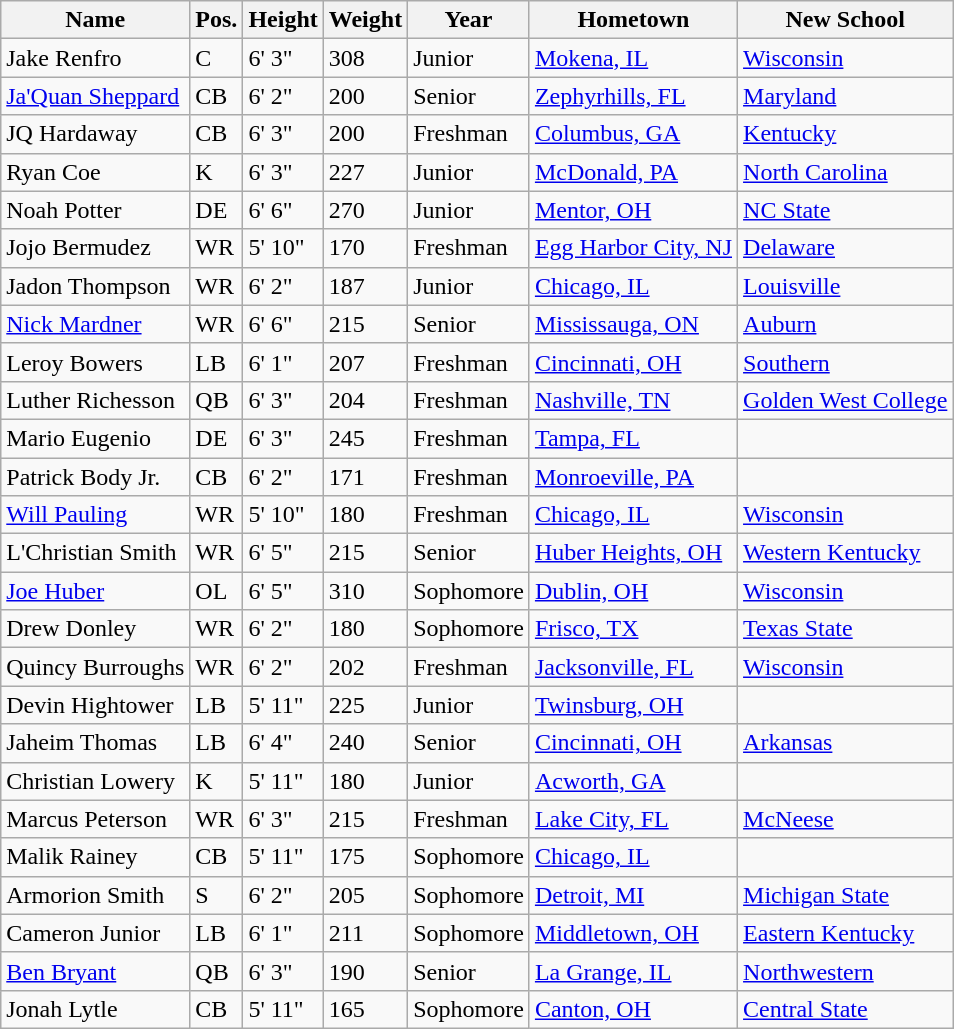<table class="wikitable sortable">
<tr>
<th>Name</th>
<th>Pos.</th>
<th>Height</th>
<th>Weight</th>
<th>Year</th>
<th>Hometown</th>
<th class="unsortable">New School</th>
</tr>
<tr>
<td>Jake Renfro</td>
<td>C</td>
<td>6' 3"</td>
<td>308</td>
<td>Junior</td>
<td><a href='#'>Mokena, IL</a></td>
<td><a href='#'>Wisconsin</a></td>
</tr>
<tr>
<td><a href='#'>Ja'Quan Sheppard</a></td>
<td>CB</td>
<td>6' 2"</td>
<td>200</td>
<td>Senior</td>
<td><a href='#'>Zephyrhills, FL</a></td>
<td><a href='#'>Maryland</a></td>
</tr>
<tr>
<td>JQ Hardaway</td>
<td>CB</td>
<td>6' 3"</td>
<td>200</td>
<td>Freshman</td>
<td><a href='#'>Columbus, GA</a></td>
<td><a href='#'>Kentucky</a></td>
</tr>
<tr>
<td>Ryan Coe</td>
<td>K</td>
<td>6' 3"</td>
<td>227</td>
<td>Junior</td>
<td><a href='#'>McDonald, PA</a></td>
<td><a href='#'>North Carolina</a></td>
</tr>
<tr>
<td>Noah Potter</td>
<td>DE</td>
<td>6' 6"</td>
<td>270</td>
<td> Junior</td>
<td><a href='#'>Mentor, OH</a></td>
<td><a href='#'>NC State</a></td>
</tr>
<tr>
<td>Jojo Bermudez</td>
<td>WR</td>
<td>5' 10"</td>
<td>170</td>
<td>Freshman</td>
<td><a href='#'>Egg Harbor City, NJ</a></td>
<td><a href='#'>Delaware</a></td>
</tr>
<tr>
<td>Jadon Thompson</td>
<td>WR</td>
<td>6' 2"</td>
<td>187</td>
<td>Junior</td>
<td><a href='#'>Chicago, IL</a></td>
<td><a href='#'>Louisville</a></td>
</tr>
<tr>
<td><a href='#'>Nick Mardner</a></td>
<td>WR</td>
<td>6' 6"</td>
<td>215</td>
<td>Senior</td>
<td><a href='#'>Mississauga, ON</a></td>
<td><a href='#'>Auburn</a></td>
</tr>
<tr>
<td>Leroy Bowers</td>
<td>LB</td>
<td>6' 1"</td>
<td>207</td>
<td> Freshman</td>
<td><a href='#'>Cincinnati, OH</a></td>
<td><a href='#'>Southern</a></td>
</tr>
<tr>
<td>Luther Richesson</td>
<td>QB</td>
<td>6' 3"</td>
<td>204</td>
<td>Freshman</td>
<td><a href='#'>Nashville, TN</a></td>
<td><a href='#'>Golden West College</a></td>
</tr>
<tr>
<td>Mario Eugenio</td>
<td>DE</td>
<td>6' 3"</td>
<td>245</td>
<td>Freshman</td>
<td><a href='#'>Tampa, FL</a></td>
<td></td>
</tr>
<tr>
<td>Patrick Body Jr.</td>
<td>CB</td>
<td>6' 2"</td>
<td>171</td>
<td>Freshman</td>
<td><a href='#'>Monroeville, PA</a></td>
<td></td>
</tr>
<tr>
<td><a href='#'>Will Pauling</a></td>
<td>WR</td>
<td>5' 10"</td>
<td>180</td>
<td> Freshman</td>
<td><a href='#'>Chicago, IL</a></td>
<td><a href='#'>Wisconsin</a></td>
</tr>
<tr>
<td>L'Christian Smith</td>
<td>WR</td>
<td>6' 5"</td>
<td>215</td>
<td> Senior</td>
<td><a href='#'>Huber Heights, OH</a></td>
<td><a href='#'>Western Kentucky</a></td>
</tr>
<tr>
<td><a href='#'>Joe Huber</a></td>
<td>OL</td>
<td>6' 5"</td>
<td>310</td>
<td> Sophomore</td>
<td><a href='#'>Dublin, OH</a></td>
<td><a href='#'>Wisconsin</a></td>
</tr>
<tr>
<td>Drew Donley</td>
<td>WR</td>
<td>6' 2"</td>
<td>180</td>
<td> Sophomore</td>
<td><a href='#'>Frisco, TX</a></td>
<td><a href='#'>Texas State</a></td>
</tr>
<tr>
<td>Quincy Burroughs</td>
<td>WR</td>
<td>6' 2"</td>
<td>202</td>
<td>Freshman</td>
<td><a href='#'>Jacksonville, FL</a></td>
<td><a href='#'>Wisconsin</a></td>
</tr>
<tr>
<td>Devin Hightower</td>
<td>LB</td>
<td>5' 11"</td>
<td>225</td>
<td> Junior</td>
<td><a href='#'>Twinsburg, OH</a></td>
<td></td>
</tr>
<tr>
<td>Jaheim Thomas</td>
<td>LB</td>
<td>6' 4"</td>
<td>240</td>
<td> Senior</td>
<td><a href='#'>Cincinnati, OH</a></td>
<td><a href='#'>Arkansas</a></td>
</tr>
<tr>
<td>Christian Lowery</td>
<td>K</td>
<td>5' 11"</td>
<td>180</td>
<td>Junior</td>
<td><a href='#'>Acworth, GA</a></td>
<td></td>
</tr>
<tr>
<td>Marcus Peterson</td>
<td>WR</td>
<td>6' 3"</td>
<td>215</td>
<td> Freshman</td>
<td><a href='#'>Lake City, FL</a></td>
<td><a href='#'>McNeese</a></td>
</tr>
<tr>
<td>Malik Rainey</td>
<td>CB</td>
<td>5' 11"</td>
<td>175</td>
<td> Sophomore</td>
<td><a href='#'>Chicago, IL</a></td>
<td></td>
</tr>
<tr>
<td>Armorion Smith</td>
<td>S</td>
<td>6' 2"</td>
<td>205</td>
<td> Sophomore</td>
<td><a href='#'>Detroit, MI</a></td>
<td><a href='#'>Michigan State</a></td>
</tr>
<tr>
<td>Cameron Junior</td>
<td>LB</td>
<td>6' 1"</td>
<td>211</td>
<td> Sophomore</td>
<td><a href='#'>Middletown, OH</a></td>
<td><a href='#'>Eastern Kentucky</a></td>
</tr>
<tr>
<td><a href='#'>Ben Bryant</a></td>
<td>QB</td>
<td>6' 3"</td>
<td>190</td>
<td> Senior</td>
<td><a href='#'>La Grange, IL</a></td>
<td><a href='#'>Northwestern</a></td>
</tr>
<tr>
<td>Jonah Lytle</td>
<td>CB</td>
<td>5' 11"</td>
<td>165</td>
<td> Sophomore</td>
<td><a href='#'>Canton, OH</a></td>
<td><a href='#'>Central State</a></td>
</tr>
</table>
